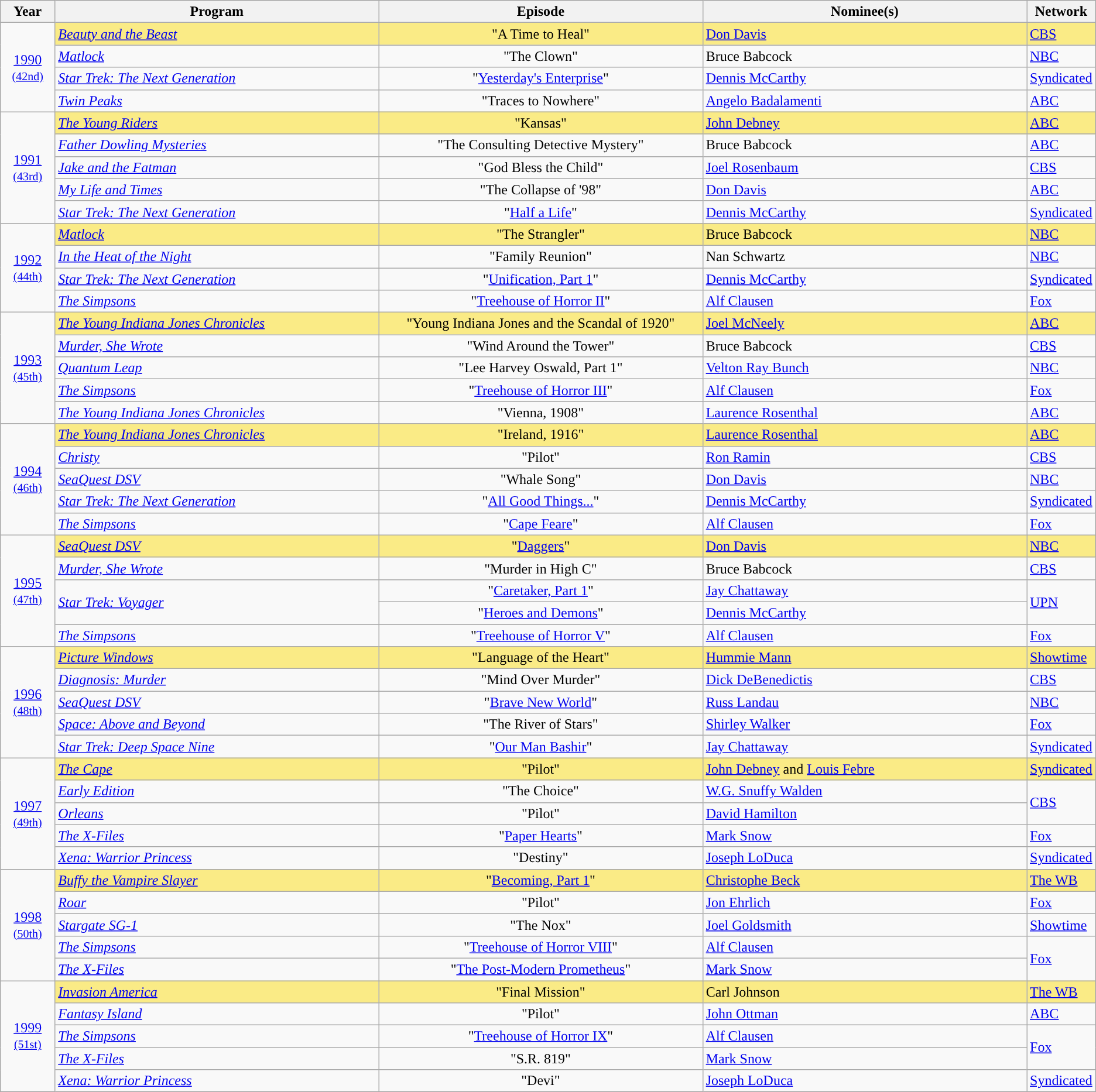<table class="wikitable">
<tr>
<th width="5%">Year</th>
<th width="30%">Program</th>
<th width="30%">Episode</th>
<th width="30%">Nominee(s)</th>
<th width="5%">Network</th>
</tr>
<tr>
<td rowspan="4" style="text-align:center;"><a href='#'>1990</a><br><small><a href='#'>(42nd)</a></small></td>
<td style="background:#FAEB86;"><em><a href='#'>Beauty and the Beast</a></em></td>
<td style="background:#FAEB86;" align=center>"A Time to Heal"</td>
<td style="background:#FAEB86;"><a href='#'>Don Davis</a></td>
<td style="background:#FAEB86;"><a href='#'>CBS</a></td>
</tr>
<tr>
<td><em><a href='#'>Matlock</a></em></td>
<td align=center>"The Clown"</td>
<td>Bruce Babcock</td>
<td><a href='#'>NBC</a></td>
</tr>
<tr>
<td><em><a href='#'>Star Trek: The Next Generation</a></em></td>
<td align=center>"<a href='#'>Yesterday's Enterprise</a>"</td>
<td><a href='#'>Dennis McCarthy</a></td>
<td><a href='#'>Syndicated</a></td>
</tr>
<tr>
<td><em><a href='#'>Twin Peaks</a></em></td>
<td align=center>"Traces to Nowhere"</td>
<td><a href='#'>Angelo Badalamenti</a></td>
<td><a href='#'>ABC</a></td>
</tr>
<tr>
<td rowspan="5" style="text-align:center;"><a href='#'>1991</a><br><small><a href='#'>(43rd)</a></small></td>
<td style="background:#FAEB86;"><em><a href='#'>The Young Riders</a></em></td>
<td style="background:#FAEB86;" align=center>"Kansas"</td>
<td style="background:#FAEB86;"><a href='#'>John Debney</a></td>
<td style="background:#FAEB86;"><a href='#'>ABC</a></td>
</tr>
<tr>
<td><em><a href='#'>Father Dowling Mysteries</a></em></td>
<td align=center>"The Consulting Detective Mystery"</td>
<td>Bruce Babcock</td>
<td><a href='#'>ABC</a></td>
</tr>
<tr>
<td><em><a href='#'>Jake and the Fatman</a></em></td>
<td align=center>"God Bless the Child"</td>
<td><a href='#'>Joel Rosenbaum</a></td>
<td><a href='#'>CBS</a></td>
</tr>
<tr>
<td><em><a href='#'>My Life and Times</a></em></td>
<td align=center>"The Collapse of '98"</td>
<td><a href='#'>Don Davis</a></td>
<td><a href='#'>ABC</a></td>
</tr>
<tr>
<td><em><a href='#'>Star Trek: The Next Generation</a></em></td>
<td align=center>"<a href='#'>Half a Life</a>"</td>
<td><a href='#'>Dennis McCarthy</a></td>
<td><a href='#'>Syndicated</a></td>
</tr>
<tr>
<td rowspan="4" style="text-align:center;"><a href='#'>1992</a><br><small><a href='#'>(44th)</a></small></td>
<td style="background:#FAEB86;"><em><a href='#'>Matlock</a></em></td>
<td style="background:#FAEB86;" align=center>"The Strangler"</td>
<td style="background:#FAEB86;">Bruce Babcock</td>
<td style="background:#FAEB86;"><a href='#'>NBC</a></td>
</tr>
<tr>
<td><em><a href='#'>In the Heat of the Night</a></em></td>
<td align=center>"Family Reunion"</td>
<td>Nan Schwartz</td>
<td><a href='#'>NBC</a></td>
</tr>
<tr>
<td><em><a href='#'>Star Trek: The Next Generation</a></em></td>
<td align=center>"<a href='#'>Unification, Part 1</a>"</td>
<td><a href='#'>Dennis McCarthy</a></td>
<td><a href='#'>Syndicated</a></td>
</tr>
<tr>
<td><em><a href='#'>The Simpsons</a></em></td>
<td align=center>"<a href='#'>Treehouse of Horror II</a>"</td>
<td><a href='#'>Alf Clausen</a></td>
<td><a href='#'>Fox</a></td>
</tr>
<tr>
<td rowspan="5" style="text-align:center;"><a href='#'>1993</a><br><small><a href='#'>(45th)</a></small></td>
<td style="background:#FAEB86;"><em><a href='#'>The Young Indiana Jones Chronicles</a></em></td>
<td style="background:#FAEB86;" align=center>"Young Indiana Jones and the Scandal of 1920"</td>
<td style="background:#FAEB86;"><a href='#'>Joel McNeely</a></td>
<td style="background:#FAEB86;"><a href='#'>ABC</a></td>
</tr>
<tr>
<td><em><a href='#'>Murder, She Wrote</a></em></td>
<td align=center>"Wind Around the Tower"</td>
<td>Bruce Babcock</td>
<td><a href='#'>CBS</a></td>
</tr>
<tr>
<td><em><a href='#'>Quantum Leap</a></em></td>
<td align=center>"Lee Harvey Oswald, Part 1"</td>
<td><a href='#'>Velton Ray Bunch</a></td>
<td><a href='#'>NBC</a></td>
</tr>
<tr>
<td><em><a href='#'>The Simpsons</a></em></td>
<td align=center>"<a href='#'>Treehouse of Horror III</a>"</td>
<td><a href='#'>Alf Clausen</a></td>
<td><a href='#'>Fox</a></td>
</tr>
<tr>
<td><em><a href='#'>The Young Indiana Jones Chronicles</a></em></td>
<td align=center>"Vienna, 1908"</td>
<td><a href='#'>Laurence Rosenthal</a></td>
<td><a href='#'>ABC</a></td>
</tr>
<tr>
<td rowspan="5" style="text-align:center;"><a href='#'>1994</a><br><small><a href='#'>(46th)</a></small></td>
<td style="background:#FAEB86;"><em><a href='#'>The Young Indiana Jones Chronicles</a></em></td>
<td style="background:#FAEB86;" align=center>"Ireland, 1916"</td>
<td style="background:#FAEB86;"><a href='#'>Laurence Rosenthal</a></td>
<td style="background:#FAEB86;"><a href='#'>ABC</a></td>
</tr>
<tr>
<td><em><a href='#'>Christy</a></em></td>
<td align=center>"Pilot"</td>
<td><a href='#'>Ron Ramin</a></td>
<td><a href='#'>CBS</a></td>
</tr>
<tr>
<td><em><a href='#'>SeaQuest DSV</a></em></td>
<td align=center>"Whale Song"</td>
<td><a href='#'>Don Davis</a></td>
<td><a href='#'>NBC</a></td>
</tr>
<tr>
<td><em><a href='#'>Star Trek: The Next Generation</a></em></td>
<td align=center>"<a href='#'>All Good Things...</a>"</td>
<td><a href='#'>Dennis McCarthy</a></td>
<td><a href='#'>Syndicated</a></td>
</tr>
<tr>
<td><em><a href='#'>The Simpsons</a></em></td>
<td align=center>"<a href='#'>Cape Feare</a>"</td>
<td><a href='#'>Alf Clausen</a></td>
<td><a href='#'>Fox</a></td>
</tr>
<tr>
<td rowspan="5" style="text-align:center;"><a href='#'>1995</a><br><small><a href='#'>(47th)</a></small></td>
<td style="background:#FAEB86;"><em><a href='#'>SeaQuest DSV</a></em></td>
<td style="background:#FAEB86;" align=center>"<a href='#'>Daggers</a>"</td>
<td style="background:#FAEB86;"><a href='#'>Don Davis</a></td>
<td style="background:#FAEB86;"><a href='#'>NBC</a></td>
</tr>
<tr>
<td><em><a href='#'>Murder, She Wrote</a></em></td>
<td align=center>"Murder in High C"</td>
<td>Bruce Babcock</td>
<td><a href='#'>CBS</a></td>
</tr>
<tr>
<td rowspan=2><em><a href='#'>Star Trek: Voyager</a></em></td>
<td align=center>"<a href='#'>Caretaker, Part 1</a>"</td>
<td><a href='#'>Jay Chattaway</a></td>
<td rowspan=2><a href='#'>UPN</a></td>
</tr>
<tr>
<td align=center>"<a href='#'>Heroes and Demons</a>"</td>
<td><a href='#'>Dennis McCarthy</a></td>
</tr>
<tr>
<td><em><a href='#'>The Simpsons</a></em></td>
<td align=center>"<a href='#'>Treehouse of Horror V</a>"</td>
<td><a href='#'>Alf Clausen</a></td>
<td><a href='#'>Fox</a></td>
</tr>
<tr>
<td rowspan="5" style="text-align:center;"><a href='#'>1996</a><br><small><a href='#'>(48th)</a></small></td>
<td style="background:#FAEB86;"><em><a href='#'>Picture Windows</a></em></td>
<td style="background:#FAEB86;" align=center>"Language of the Heart"</td>
<td style="background:#FAEB86;"><a href='#'>Hummie Mann</a></td>
<td style="background:#FAEB86;"><a href='#'>Showtime</a></td>
</tr>
<tr>
<td><em><a href='#'>Diagnosis: Murder</a></em></td>
<td align=center>"Mind Over Murder"</td>
<td><a href='#'>Dick DeBenedictis</a></td>
<td><a href='#'>CBS</a></td>
</tr>
<tr>
<td><em><a href='#'>SeaQuest DSV</a></em></td>
<td align=center>"<a href='#'>Brave New World</a>"</td>
<td><a href='#'>Russ Landau</a></td>
<td><a href='#'>NBC</a></td>
</tr>
<tr>
<td><em><a href='#'>Space: Above and Beyond</a></em></td>
<td align=center>"The River of Stars"</td>
<td><a href='#'>Shirley Walker</a></td>
<td><a href='#'>Fox</a></td>
</tr>
<tr>
<td><em><a href='#'>Star Trek: Deep Space Nine</a></em></td>
<td align=center>"<a href='#'>Our Man Bashir</a>"</td>
<td><a href='#'>Jay Chattaway</a></td>
<td><a href='#'>Syndicated</a></td>
</tr>
<tr>
<td rowspan="5" style="text-align:center;"><a href='#'>1997</a><br><small><a href='#'>(49th)</a></small></td>
<td style="background:#FAEB86;"><em><a href='#'>The Cape</a></em></td>
<td style="background:#FAEB86;" align=center>"Pilot"</td>
<td style="background:#FAEB86;"><a href='#'>John Debney</a> and <a href='#'>Louis Febre</a></td>
<td style="background:#FAEB86;"><a href='#'>Syndicated</a></td>
</tr>
<tr>
<td><em><a href='#'>Early Edition</a></em></td>
<td align=center>"The Choice"</td>
<td><a href='#'>W.G. Snuffy Walden</a></td>
<td rowspan=2><a href='#'>CBS</a></td>
</tr>
<tr>
<td><em><a href='#'>Orleans</a></em></td>
<td align=center>"Pilot"</td>
<td><a href='#'>David Hamilton</a></td>
</tr>
<tr>
<td><em><a href='#'>The X-Files</a></em></td>
<td align=center>"<a href='#'>Paper Hearts</a>"</td>
<td><a href='#'>Mark Snow</a></td>
<td><a href='#'>Fox</a></td>
</tr>
<tr>
<td><em><a href='#'>Xena: Warrior Princess</a></em></td>
<td align=center>"Destiny"</td>
<td><a href='#'>Joseph LoDuca</a></td>
<td><a href='#'>Syndicated</a></td>
</tr>
<tr>
<td rowspan="5" style="text-align:center;"><a href='#'>1998</a><br><small><a href='#'>(50th)</a></small></td>
<td style="background:#FAEB86;"><em><a href='#'>Buffy the Vampire Slayer</a></em></td>
<td style="background:#FAEB86;" align=center>"<a href='#'>Becoming, Part 1</a>"</td>
<td style="background:#FAEB86;"><a href='#'>Christophe Beck</a></td>
<td style="background:#FAEB86;"><a href='#'>The WB</a></td>
</tr>
<tr>
<td><em><a href='#'>Roar</a></em></td>
<td align=center>"Pilot"</td>
<td><a href='#'>Jon Ehrlich</a></td>
<td><a href='#'>Fox</a></td>
</tr>
<tr>
<td><em><a href='#'>Stargate SG-1</a></em></td>
<td align=center>"The Nox"</td>
<td><a href='#'>Joel Goldsmith</a></td>
<td><a href='#'>Showtime</a></td>
</tr>
<tr>
<td><em><a href='#'>The Simpsons</a></em></td>
<td align=center>"<a href='#'>Treehouse of Horror VIII</a>"</td>
<td><a href='#'>Alf Clausen</a></td>
<td rowspan=2><a href='#'>Fox</a></td>
</tr>
<tr>
<td><em><a href='#'>The X-Files</a></em></td>
<td align=center>"<a href='#'>The Post-Modern Prometheus</a>"</td>
<td><a href='#'>Mark Snow</a></td>
</tr>
<tr>
<td rowspan="5" style="text-align:center;"><a href='#'>1999</a><br><small><a href='#'>(51st)</a></small></td>
<td style="background:#FAEB86;"><em><a href='#'>Invasion America</a></em></td>
<td style="background:#FAEB86;" align=center>"Final Mission"</td>
<td style="background:#FAEB86;">Carl Johnson</td>
<td style="background:#FAEB86;"><a href='#'>The WB</a></td>
</tr>
<tr>
<td><em><a href='#'>Fantasy Island</a></em></td>
<td align=center>"Pilot"</td>
<td><a href='#'>John Ottman</a></td>
<td><a href='#'>ABC</a></td>
</tr>
<tr>
<td><em><a href='#'>The Simpsons</a></em></td>
<td align=center>"<a href='#'>Treehouse of Horror IX</a>"</td>
<td><a href='#'>Alf Clausen</a></td>
<td rowspan=2><a href='#'>Fox</a></td>
</tr>
<tr>
<td><em><a href='#'>The X-Files</a></em></td>
<td align=center>"S.R. 819"</td>
<td><a href='#'>Mark Snow</a></td>
</tr>
<tr>
<td><em><a href='#'>Xena: Warrior Princess</a></em></td>
<td align=center>"Devi"</td>
<td><a href='#'>Joseph LoDuca</a></td>
<td><a href='#'>Syndicated</a></td>
</tr>
</table>
